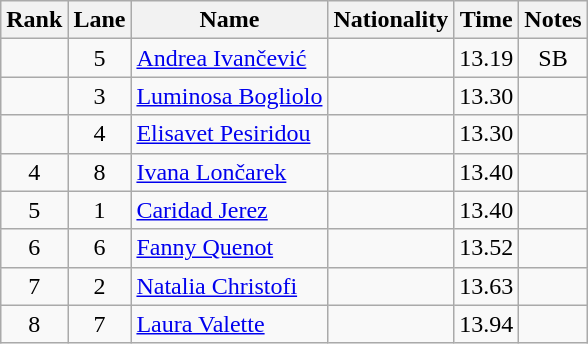<table class="wikitable sortable" style="text-align:center">
<tr>
<th>Rank</th>
<th>Lane</th>
<th>Name</th>
<th>Nationality</th>
<th>Time</th>
<th>Notes</th>
</tr>
<tr>
<td></td>
<td>5</td>
<td align=left><a href='#'>Andrea Ivančević</a></td>
<td align=left></td>
<td>13.19</td>
<td>SB</td>
</tr>
<tr>
<td></td>
<td>3</td>
<td align=left><a href='#'>Luminosa Bogliolo</a></td>
<td align=left></td>
<td>13.30</td>
<td></td>
</tr>
<tr>
<td></td>
<td>4</td>
<td align=left><a href='#'>Elisavet Pesiridou</a></td>
<td align=left></td>
<td>13.30</td>
<td></td>
</tr>
<tr>
<td>4</td>
<td>8</td>
<td align=left><a href='#'>Ivana Lončarek</a></td>
<td align=left></td>
<td>13.40</td>
<td></td>
</tr>
<tr>
<td>5</td>
<td>1</td>
<td align=left><a href='#'>Caridad Jerez</a></td>
<td align=left></td>
<td>13.40</td>
<td></td>
</tr>
<tr>
<td>6</td>
<td>6</td>
<td align=left><a href='#'>Fanny Quenot</a></td>
<td align=left></td>
<td>13.52</td>
<td></td>
</tr>
<tr>
<td>7</td>
<td>2</td>
<td align=left><a href='#'>Natalia Christofi</a></td>
<td align=left></td>
<td>13.63</td>
<td></td>
</tr>
<tr>
<td>8</td>
<td>7</td>
<td align=left><a href='#'>Laura Valette</a></td>
<td align=left></td>
<td>13.94</td>
<td></td>
</tr>
</table>
